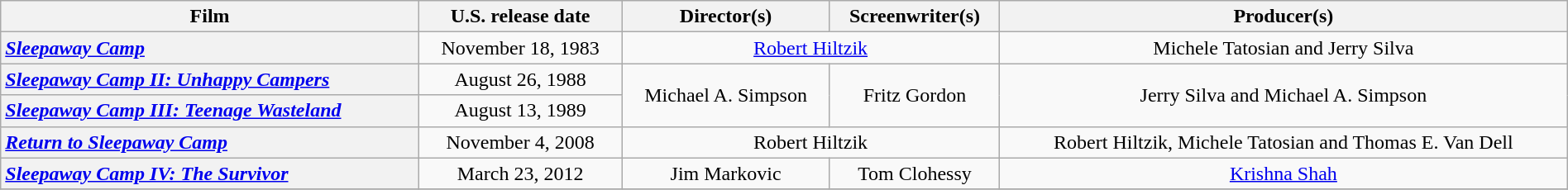<table class="wikitable plainrowheaders"  style="text-align:center; width:100%;">
<tr>
<th scope="col">Film</th>
<th scope="col">U.S. release date</th>
<th scope="col">Director(s)</th>
<th scope="col">Screenwriter(s)</th>
<th scope="col">Producer(s)</th>
</tr>
<tr>
<th scope="row" style="text-align:left"><em><a href='#'>Sleepaway Camp</a></em></th>
<td>November 18, 1983</td>
<td colspan="2" align="center"><a href='#'>Robert Hiltzik</a></td>
<td align="center">Michele Tatosian and Jerry Silva</td>
</tr>
<tr>
<th scope="row" style="text-align:left"><em><a href='#'>Sleepaway Camp II: Unhappy Campers</a></em></th>
<td>August 26, 1988</td>
<td rowspan="2" align="center">Michael A. Simpson</td>
<td rowspan="2" align="center">Fritz Gordon</td>
<td rowspan="2" align="center">Jerry Silva and Michael A. Simpson</td>
</tr>
<tr>
<th scope="row" style="text-align:left"><em><a href='#'>Sleepaway Camp III: Teenage Wasteland</a></em></th>
<td>August 13, 1989</td>
</tr>
<tr>
<th scope="row" style="text-align:left"><em><a href='#'>Return to Sleepaway Camp</a></em></th>
<td>November 4, 2008</td>
<td colspan="2" align="center">Robert Hiltzik</td>
<td align="center">Robert Hiltzik, Michele Tatosian and Thomas E. Van Dell</td>
</tr>
<tr>
<th scope="row" style="text-align:left"><em><a href='#'>Sleepaway Camp IV: The Survivor</a></em></th>
<td>March 23, 2012</td>
<td rowspan="1" align="center">Jim Markovic</td>
<td rowspan="1" align="center">Tom Clohessy</td>
<td rowspan="1" align="center"><a href='#'>Krishna Shah</a></td>
</tr>
<tr>
</tr>
</table>
